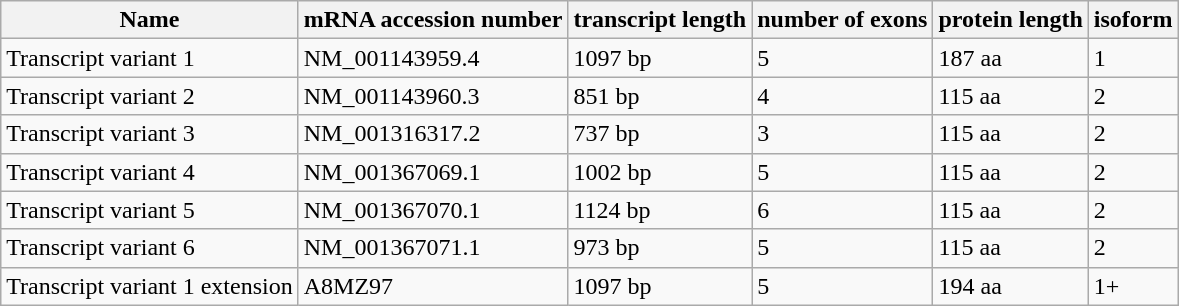<table class="wikitable">
<tr>
<th>Name</th>
<th>mRNA accession number</th>
<th>transcript length</th>
<th>number of exons</th>
<th>protein length</th>
<th>isoform</th>
</tr>
<tr>
<td>Transcript variant 1</td>
<td>NM_001143959.4</td>
<td>1097 bp</td>
<td>5</td>
<td>187 aa</td>
<td>1</td>
</tr>
<tr>
<td>Transcript variant 2</td>
<td>NM_001143960.3</td>
<td>851 bp</td>
<td>4</td>
<td>115 aa</td>
<td>2</td>
</tr>
<tr>
<td>Transcript variant 3</td>
<td>NM_001316317.2</td>
<td>737 bp</td>
<td>3</td>
<td>115 aa</td>
<td>2</td>
</tr>
<tr>
<td>Transcript variant 4</td>
<td>NM_001367069.1</td>
<td>1002 bp</td>
<td>5</td>
<td>115 aa</td>
<td>2</td>
</tr>
<tr>
<td>Transcript variant 5</td>
<td>NM_001367070.1</td>
<td>1124 bp</td>
<td>6</td>
<td>115 aa</td>
<td>2</td>
</tr>
<tr>
<td>Transcript variant 6</td>
<td>NM_001367071.1</td>
<td>973 bp</td>
<td>5</td>
<td>115 aa</td>
<td>2</td>
</tr>
<tr>
<td>Transcript variant 1 extension</td>
<td>A8MZ97</td>
<td>1097 bp</td>
<td>5</td>
<td>194 aa</td>
<td>1+</td>
</tr>
</table>
